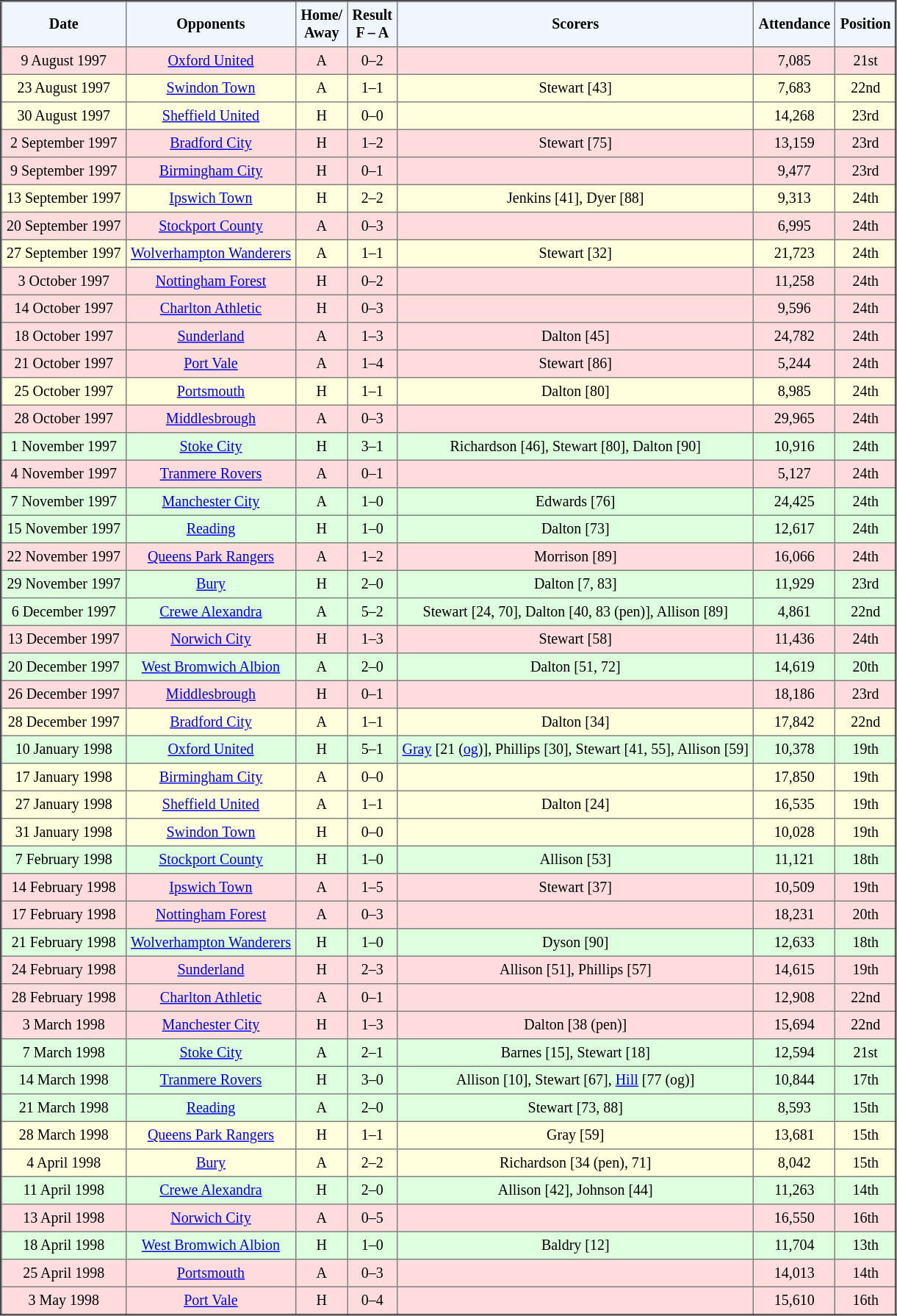<table border="2" cellpadding="4" style="border-collapse:collapse; text-align:center; font-size:smaller;">
<tr style="background:#f0f6ff;">
<th><strong>Date</strong></th>
<th><strong>Opponents</strong></th>
<th><strong>Home/<br>Away</strong></th>
<th><strong>Result<br>F – A</strong></th>
<th><strong>Scorers</strong></th>
<th><strong>Attendance</strong></th>
<td><strong>Position</strong></td>
</tr>
<tr bgcolor="#ffdddd">
<td>9 August 1997</td>
<td><a href='#'>Oxford United</a></td>
<td>A</td>
<td>0–2</td>
<td></td>
<td>7,085</td>
<td>21st</td>
</tr>
<tr bgcolor="#ffffdd">
<td>23 August 1997</td>
<td><a href='#'>Swindon Town</a></td>
<td>A</td>
<td>1–1</td>
<td>Stewart [43]</td>
<td>7,683</td>
<td>22nd</td>
</tr>
<tr bgcolor="#ffffdd">
<td>30 August 1997</td>
<td><a href='#'>Sheffield United</a></td>
<td>H</td>
<td>0–0</td>
<td></td>
<td>14,268</td>
<td>23rd</td>
</tr>
<tr bgcolor="#ffdddd">
<td>2 September 1997</td>
<td><a href='#'>Bradford City</a></td>
<td>H</td>
<td>1–2</td>
<td>Stewart [75]</td>
<td>13,159</td>
<td>23rd</td>
</tr>
<tr bgcolor="#ffdddd">
<td>9 September 1997</td>
<td><a href='#'>Birmingham City</a></td>
<td>H</td>
<td>0–1</td>
<td></td>
<td>9,477</td>
<td>23rd</td>
</tr>
<tr bgcolor="#ffffdd">
<td>13 September 1997</td>
<td><a href='#'>Ipswich Town</a></td>
<td>H</td>
<td>2–2</td>
<td>Jenkins [41], Dyer [88]</td>
<td>9,313</td>
<td>24th</td>
</tr>
<tr bgcolor="#ffdddd">
<td>20 September 1997</td>
<td><a href='#'>Stockport County</a></td>
<td>A</td>
<td>0–3</td>
<td></td>
<td>6,995</td>
<td>24th</td>
</tr>
<tr bgcolor="#ffffdd">
<td>27 September 1997</td>
<td><a href='#'>Wolverhampton Wanderers</a></td>
<td>A</td>
<td>1–1</td>
<td>Stewart [32]</td>
<td>21,723</td>
<td>24th</td>
</tr>
<tr bgcolor="#ffdddd">
<td>3 October 1997</td>
<td><a href='#'>Nottingham Forest</a></td>
<td>H</td>
<td>0–2</td>
<td></td>
<td>11,258</td>
<td>24th</td>
</tr>
<tr bgcolor="#ffdddd">
<td>14 October 1997</td>
<td><a href='#'>Charlton Athletic</a></td>
<td>H</td>
<td>0–3</td>
<td></td>
<td>9,596</td>
<td>24th</td>
</tr>
<tr bgcolor="#ffdddd">
<td>18 October 1997</td>
<td><a href='#'>Sunderland</a></td>
<td>A</td>
<td>1–3</td>
<td>Dalton [45]</td>
<td>24,782</td>
<td>24th</td>
</tr>
<tr bgcolor="#ffdddd">
<td>21 October 1997</td>
<td><a href='#'>Port Vale</a></td>
<td>A</td>
<td>1–4</td>
<td>Stewart [86]</td>
<td>5,244</td>
<td>24th</td>
</tr>
<tr bgcolor="#ffffdd">
<td>25 October 1997</td>
<td><a href='#'>Portsmouth</a></td>
<td>H</td>
<td>1–1</td>
<td>Dalton [80]</td>
<td>8,985</td>
<td>24th</td>
</tr>
<tr bgcolor="#ffdddd">
<td>28 October 1997</td>
<td><a href='#'>Middlesbrough</a></td>
<td>A</td>
<td>0–3</td>
<td></td>
<td>29,965</td>
<td>24th</td>
</tr>
<tr bgcolor="#ddffdd">
<td>1 November 1997</td>
<td><a href='#'>Stoke City</a></td>
<td>H</td>
<td>3–1</td>
<td>Richardson [46], Stewart [80], Dalton [90]</td>
<td>10,916</td>
<td>24th</td>
</tr>
<tr bgcolor="#ffdddd">
<td>4 November 1997</td>
<td><a href='#'>Tranmere Rovers</a></td>
<td>A</td>
<td>0–1</td>
<td></td>
<td>5,127</td>
<td>24th</td>
</tr>
<tr bgcolor="#ddffdd">
<td>7 November 1997</td>
<td><a href='#'>Manchester City</a></td>
<td>A</td>
<td>1–0</td>
<td>Edwards [76]</td>
<td>24,425</td>
<td>24th</td>
</tr>
<tr bgcolor="#ddffdd">
<td>15 November 1997</td>
<td><a href='#'>Reading</a></td>
<td>H</td>
<td>1–0</td>
<td>Dalton [73]</td>
<td>12,617</td>
<td>24th</td>
</tr>
<tr bgcolor="#ffdddd">
<td>22 November 1997</td>
<td><a href='#'>Queens Park Rangers</a></td>
<td>A</td>
<td>1–2</td>
<td>Morrison [89]</td>
<td>16,066</td>
<td>24th</td>
</tr>
<tr bgcolor="#ddffdd">
<td>29 November 1997</td>
<td><a href='#'>Bury</a></td>
<td>H</td>
<td>2–0</td>
<td>Dalton [7, 83]</td>
<td>11,929</td>
<td>23rd</td>
</tr>
<tr bgcolor="#ddffdd">
<td>6 December 1997</td>
<td><a href='#'>Crewe Alexandra</a></td>
<td>A</td>
<td>5–2</td>
<td>Stewart [24, 70], Dalton [40, 83 (pen)], Allison [89]</td>
<td>4,861</td>
<td>22nd</td>
</tr>
<tr bgcolor="#ffdddd">
<td>13 December 1997</td>
<td><a href='#'>Norwich City</a></td>
<td>H</td>
<td>1–3</td>
<td>Stewart [58]</td>
<td>11,436</td>
<td>24th</td>
</tr>
<tr bgcolor="#ddffdd">
<td>20 December 1997</td>
<td><a href='#'>West Bromwich Albion</a></td>
<td>A</td>
<td>2–0</td>
<td>Dalton [51, 72]</td>
<td>14,619</td>
<td>20th</td>
</tr>
<tr bgcolor="#ffdddd">
<td>26 December 1997</td>
<td><a href='#'>Middlesbrough</a></td>
<td>H</td>
<td>0–1</td>
<td></td>
<td>18,186</td>
<td>23rd</td>
</tr>
<tr bgcolor="#ffffdd">
<td>28 December 1997</td>
<td><a href='#'>Bradford City</a></td>
<td>A</td>
<td>1–1</td>
<td>Dalton [34]</td>
<td>17,842</td>
<td>22nd</td>
</tr>
<tr bgcolor="#ddffdd">
<td>10 January 1998</td>
<td><a href='#'>Oxford United</a></td>
<td>H</td>
<td>5–1</td>
<td><a href='#'>Gray</a> [21 (<a href='#'>og</a>)], Phillips [30], Stewart [41, 55], Allison [59]</td>
<td>10,378</td>
<td>19th</td>
</tr>
<tr bgcolor="#ffffdd">
<td>17 January 1998</td>
<td><a href='#'>Birmingham City</a></td>
<td>A</td>
<td>0–0</td>
<td></td>
<td>17,850</td>
<td>19th</td>
</tr>
<tr bgcolor="#ffffdd">
<td>27 January 1998</td>
<td><a href='#'>Sheffield United</a></td>
<td>A</td>
<td>1–1</td>
<td>Dalton [24]</td>
<td>16,535</td>
<td>19th</td>
</tr>
<tr bgcolor="#ffffdd">
<td>31 January 1998</td>
<td><a href='#'>Swindon Town</a></td>
<td>H</td>
<td>0–0</td>
<td></td>
<td>10,028</td>
<td>19th</td>
</tr>
<tr bgcolor="#ddffdd">
<td>7 February 1998</td>
<td><a href='#'>Stockport County</a></td>
<td>H</td>
<td>1–0</td>
<td>Allison [53]</td>
<td>11,121</td>
<td>18th</td>
</tr>
<tr bgcolor="#ffdddd">
<td>14 February 1998</td>
<td><a href='#'>Ipswich Town</a></td>
<td>A</td>
<td>1–5</td>
<td>Stewart [37]</td>
<td>10,509</td>
<td>19th</td>
</tr>
<tr bgcolor="#ffdddd">
<td>17 February 1998</td>
<td><a href='#'>Nottingham Forest</a></td>
<td>A</td>
<td>0–3</td>
<td></td>
<td>18,231</td>
<td>20th</td>
</tr>
<tr bgcolor="#ddffdd">
<td>21 February 1998</td>
<td><a href='#'>Wolverhampton Wanderers</a></td>
<td>H</td>
<td>1–0</td>
<td>Dyson [90]</td>
<td>12,633</td>
<td>18th</td>
</tr>
<tr bgcolor="#ffdddd">
<td>24 February 1998</td>
<td><a href='#'>Sunderland</a></td>
<td>H</td>
<td>2–3</td>
<td>Allison [51], Phillips [57]</td>
<td>14,615</td>
<td>19th</td>
</tr>
<tr bgcolor="#ffdddd">
<td>28 February 1998</td>
<td><a href='#'>Charlton Athletic</a></td>
<td>A</td>
<td>0–1</td>
<td></td>
<td>12,908</td>
<td>22nd</td>
</tr>
<tr bgcolor="#ffdddd">
<td>3 March 1998</td>
<td><a href='#'>Manchester City</a></td>
<td>H</td>
<td>1–3</td>
<td>Dalton [38 (pen)]</td>
<td>15,694</td>
<td>22nd</td>
</tr>
<tr bgcolor="#ddffdd">
<td>7 March 1998</td>
<td><a href='#'>Stoke City</a></td>
<td>A</td>
<td>2–1</td>
<td>Barnes [15], Stewart [18]</td>
<td>12,594</td>
<td>21st</td>
</tr>
<tr bgcolor="#ddffdd">
<td>14 March 1998</td>
<td><a href='#'>Tranmere Rovers</a></td>
<td>H</td>
<td>3–0</td>
<td>Allison [10], Stewart [67], <a href='#'>Hill</a> [77 (og)]</td>
<td>10,844</td>
<td>17th</td>
</tr>
<tr bgcolor="#ddffdd">
<td>21 March 1998</td>
<td><a href='#'>Reading</a></td>
<td>A</td>
<td>2–0</td>
<td>Stewart [73, 88]</td>
<td>8,593</td>
<td>15th</td>
</tr>
<tr bgcolor="#ffffdd">
<td>28 March 1998</td>
<td><a href='#'>Queens Park Rangers</a></td>
<td>H</td>
<td>1–1</td>
<td>Gray [59]</td>
<td>13,681</td>
<td>15th</td>
</tr>
<tr bgcolor="#ffffdd">
<td>4 April 1998</td>
<td><a href='#'>Bury</a></td>
<td>A</td>
<td>2–2</td>
<td>Richardson [34 (pen), 71]</td>
<td>8,042</td>
<td>15th</td>
</tr>
<tr bgcolor="#ddffdd">
<td>11 April 1998</td>
<td><a href='#'>Crewe Alexandra</a></td>
<td>H</td>
<td>2–0</td>
<td>Allison [42], Johnson [44]</td>
<td>11,263</td>
<td>14th</td>
</tr>
<tr bgcolor="#ffdddd">
<td>13 April 1998</td>
<td><a href='#'>Norwich City</a></td>
<td>A</td>
<td>0–5</td>
<td></td>
<td>16,550</td>
<td>16th</td>
</tr>
<tr bgcolor="#ddffdd">
<td>18 April 1998</td>
<td><a href='#'>West Bromwich Albion</a></td>
<td>H</td>
<td>1–0</td>
<td>Baldry [12]</td>
<td>11,704</td>
<td>13th</td>
</tr>
<tr bgcolor="#ffdddd">
<td>25 April 1998</td>
<td><a href='#'>Portsmouth</a></td>
<td>A</td>
<td>0–3</td>
<td></td>
<td>14,013</td>
<td>14th</td>
</tr>
<tr bgcolor="#ffdddd">
<td>3 May 1998</td>
<td><a href='#'>Port Vale</a></td>
<td>H</td>
<td>0–4</td>
<td></td>
<td>15,610</td>
<td>16th</td>
</tr>
</table>
